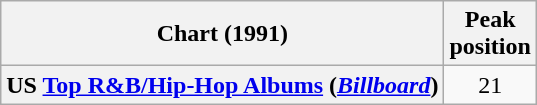<table class="wikitable plainrowheaders" style="text-align:center">
<tr>
<th scope="col">Chart (1991)</th>
<th scope="col">Peak<br>position</th>
</tr>
<tr>
<th scope="row">US <a href='#'>Top R&B/Hip-Hop Albums</a> (<em><a href='#'>Billboard</a></em>)</th>
<td>21</td>
</tr>
</table>
